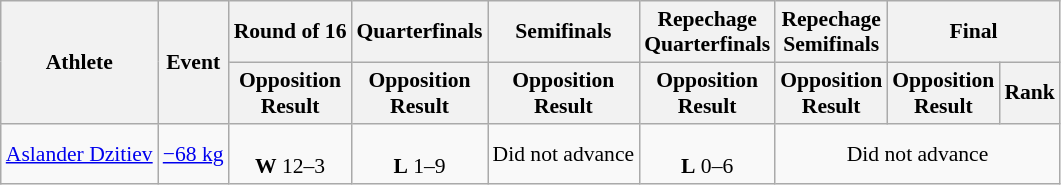<table class="wikitable" style="font-size:90%">
<tr>
<th rowspan="2">Athlete</th>
<th rowspan="2">Event</th>
<th>Round of 16</th>
<th>Quarterfinals</th>
<th>Semifinals</th>
<th>Repechage <br>Quarterfinals</th>
<th>Repechage <br>Semifinals</th>
<th colspan="2">Final</th>
</tr>
<tr>
<th>Opposition<br>Result</th>
<th>Opposition<br>Result</th>
<th>Opposition<br>Result</th>
<th>Opposition<br>Result</th>
<th>Opposition<br>Result</th>
<th>Opposition<br>Result</th>
<th>Rank</th>
</tr>
<tr>
<td><a href='#'>Aslander Dzitiev</a></td>
<td><a href='#'>−68 kg</a></td>
<td align="center"><br><strong>W</strong> 12–3</td>
<td align="center"><br><strong>L</strong> 1–9</td>
<td colspan="1" align= center>Did not advance</td>
<td align="center"><br><strong>L</strong> 0–6</td>
<td colspan="3" align= center>Did not advance</td>
</tr>
</table>
